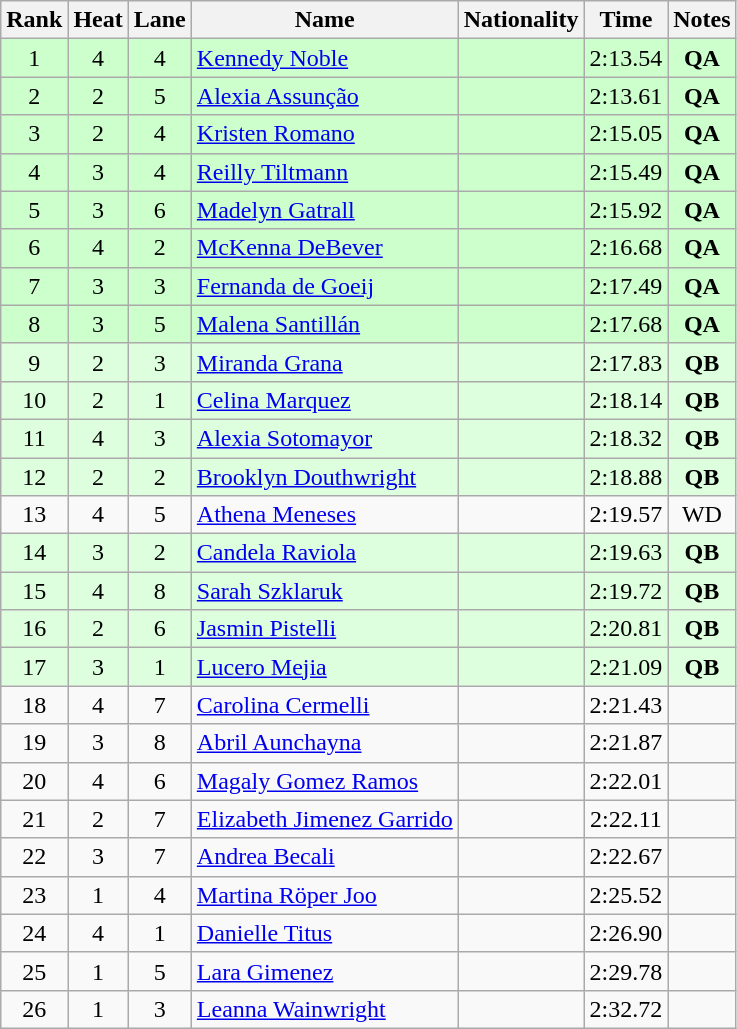<table class="wikitable sortable" style="text-align:center">
<tr>
<th>Rank</th>
<th>Heat</th>
<th>Lane</th>
<th>Name</th>
<th>Nationality</th>
<th>Time</th>
<th>Notes</th>
</tr>
<tr bgcolor="ccffcc">
<td>1</td>
<td>4</td>
<td>4</td>
<td align="left"><a href='#'>Kennedy Noble</a></td>
<td align="left"></td>
<td>2:13.54</td>
<td><strong>QA</strong></td>
</tr>
<tr bgcolor="ccffcc">
<td>2</td>
<td>2</td>
<td>5</td>
<td align="left"><a href='#'>Alexia Assunção</a></td>
<td align="left"></td>
<td>2:13.61</td>
<td><strong>QA</strong></td>
</tr>
<tr bgcolor="ccffcc">
<td>3</td>
<td>2</td>
<td>4</td>
<td align="left"><a href='#'>Kristen Romano</a></td>
<td align="left"></td>
<td>2:15.05</td>
<td><strong>QA</strong></td>
</tr>
<tr bgcolor="ccffcc">
<td>4</td>
<td>3</td>
<td>4</td>
<td align="left"><a href='#'>Reilly Tiltmann</a></td>
<td align="left"></td>
<td>2:15.49</td>
<td><strong>QA</strong></td>
</tr>
<tr bgcolor="ccffcc">
<td>5</td>
<td>3</td>
<td>6</td>
<td align="left"><a href='#'>Madelyn Gatrall</a></td>
<td align="left"></td>
<td>2:15.92</td>
<td><strong>QA</strong></td>
</tr>
<tr bgcolor="ccffcc">
<td>6</td>
<td>4</td>
<td>2</td>
<td align="left"><a href='#'>McKenna DeBever</a></td>
<td align="left"></td>
<td>2:16.68</td>
<td><strong>QA</strong></td>
</tr>
<tr bgcolor="ccffcc">
<td>7</td>
<td>3</td>
<td>3</td>
<td align="left"><a href='#'>Fernanda de Goeij</a></td>
<td align="left"></td>
<td>2:17.49</td>
<td><strong>QA</strong></td>
</tr>
<tr bgcolor="ccffcc">
<td>8</td>
<td>3</td>
<td>5</td>
<td align="left"><a href='#'>Malena Santillán</a></td>
<td align="left"></td>
<td>2:17.68</td>
<td><strong>QA</strong></td>
</tr>
<tr bgcolor="ddffdd">
<td>9</td>
<td>2</td>
<td>3</td>
<td align="left"><a href='#'>Miranda Grana</a></td>
<td align="left"></td>
<td>2:17.83</td>
<td><strong>QB</strong></td>
</tr>
<tr bgcolor="ddffdd">
<td>10</td>
<td>2</td>
<td>1</td>
<td align="left"><a href='#'>Celina Marquez</a></td>
<td align="left"></td>
<td>2:18.14</td>
<td><strong>QB</strong></td>
</tr>
<tr bgcolor="ddffdd">
<td>11</td>
<td>4</td>
<td>3</td>
<td align="left"><a href='#'>Alexia Sotomayor</a></td>
<td align="left"></td>
<td>2:18.32</td>
<td><strong>QB</strong></td>
</tr>
<tr bgcolor="ddffdd">
<td>12</td>
<td>2</td>
<td>2</td>
<td align="left"><a href='#'>Brooklyn Douthwright</a></td>
<td align="left"></td>
<td>2:18.88</td>
<td><strong>QB</strong></td>
</tr>
<tr>
<td>13</td>
<td>4</td>
<td>5</td>
<td align="left"><a href='#'>Athena Meneses</a></td>
<td align="left"></td>
<td>2:19.57</td>
<td>WD</td>
</tr>
<tr bgcolor="ddffdd">
<td>14</td>
<td>3</td>
<td>2</td>
<td align="left"><a href='#'>Candela Raviola</a></td>
<td align="left"></td>
<td>2:19.63</td>
<td><strong>QB</strong></td>
</tr>
<tr bgcolor="ddffdd">
<td>15</td>
<td>4</td>
<td>8</td>
<td align="left"><a href='#'>Sarah Szklaruk</a></td>
<td align="left"></td>
<td>2:19.72</td>
<td><strong>QB</strong></td>
</tr>
<tr bgcolor="ddffdd">
<td>16</td>
<td>2</td>
<td>6</td>
<td align="left"><a href='#'>Jasmin Pistelli</a></td>
<td align="left"></td>
<td>2:20.81</td>
<td><strong>QB</strong></td>
</tr>
<tr bgcolor="ddffdd">
<td>17</td>
<td>3</td>
<td>1</td>
<td align="left"><a href='#'>Lucero Mejia</a></td>
<td align="left"></td>
<td>2:21.09</td>
<td><strong>QB</strong></td>
</tr>
<tr>
<td>18</td>
<td>4</td>
<td>7</td>
<td align="left"><a href='#'>Carolina Cermelli</a></td>
<td align="left"></td>
<td>2:21.43</td>
<td></td>
</tr>
<tr>
<td>19</td>
<td>3</td>
<td>8</td>
<td align="left"><a href='#'>Abril Aunchayna</a></td>
<td align="left"></td>
<td>2:21.87</td>
<td></td>
</tr>
<tr>
<td>20</td>
<td>4</td>
<td>6</td>
<td align="left"><a href='#'>Magaly Gomez Ramos</a></td>
<td align="left"></td>
<td>2:22.01</td>
<td></td>
</tr>
<tr>
<td>21</td>
<td>2</td>
<td>7</td>
<td align="left"><a href='#'>Elizabeth Jimenez Garrido</a></td>
<td align="left"></td>
<td>2:22.11</td>
<td></td>
</tr>
<tr>
<td>22</td>
<td>3</td>
<td>7</td>
<td align="left"><a href='#'>Andrea Becali</a></td>
<td align="left"></td>
<td>2:22.67</td>
<td></td>
</tr>
<tr>
<td>23</td>
<td>1</td>
<td>4</td>
<td align="left"><a href='#'>Martina Röper Joo</a></td>
<td align="left"></td>
<td>2:25.52</td>
<td></td>
</tr>
<tr>
<td>24</td>
<td>4</td>
<td>1</td>
<td align="left"><a href='#'>Danielle Titus</a></td>
<td align="left"></td>
<td>2:26.90</td>
<td></td>
</tr>
<tr>
<td>25</td>
<td>1</td>
<td>5</td>
<td align="left"><a href='#'>Lara Gimenez</a></td>
<td align="left"></td>
<td>2:29.78</td>
<td></td>
</tr>
<tr>
<td>26</td>
<td>1</td>
<td>3</td>
<td align="left"><a href='#'>Leanna Wainwright</a></td>
<td align="left"></td>
<td>2:32.72</td>
<td></td>
</tr>
</table>
